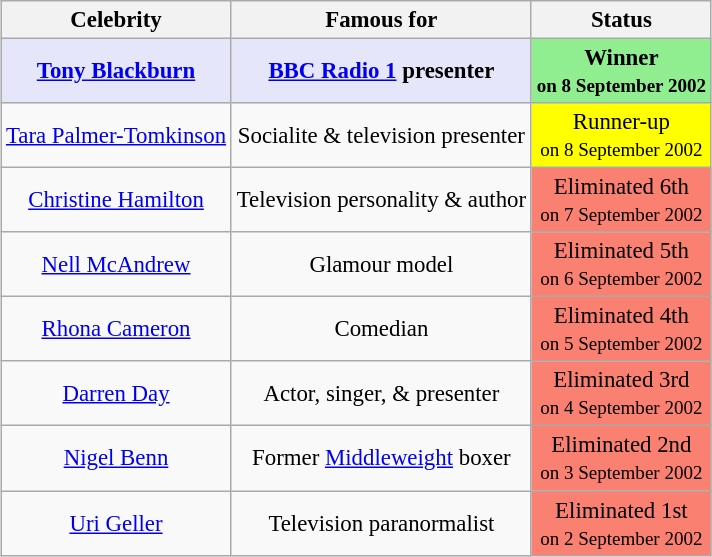<table class=wikitable sortable" style="text-align: center; white-space:nowrap; margin:auto; font-size:95.2%;">
<tr>
<th>Celebrity</th>
<th>Famous for</th>
<th>Status</th>
</tr>
<tr>
<td style="background:lavender;"><strong><a href='#'>Tony Blackburn</a></strong></td>
<td style="background:lavender;"><strong><a href='#'>BBC Radio 1</a> presenter</strong></td>
<td style="background:lightgreen;"><strong>Winner</strong><br><small><strong>on 8 September 2002</strong></small></td>
</tr>
<tr>
<td><a href='#'>Tara Palmer-Tomkinson</a></td>
<td>Socialite & television presenter</td>
<td style="background:yellow;">Runner-up<br><small>on 8 September 2002</small></td>
</tr>
<tr>
<td><a href='#'>Christine Hamilton</a></td>
<td>Television personality & author</td>
<td style="background-color:salmon;" align="center">Eliminated 6th<br><small>on 7 September 2002</small></td>
</tr>
<tr>
<td><a href='#'>Nell McAndrew</a></td>
<td>Glamour model</td>
<td style="background-color:salmon;" align="center">Eliminated 5th<br><small>on 6 September 2002</small></td>
</tr>
<tr>
<td><a href='#'>Rhona Cameron</a></td>
<td>Comedian</td>
<td style="background-color:salmon;" align="center">Eliminated 4th<br><small>on 5 September 2002</small></td>
</tr>
<tr>
<td><a href='#'>Darren Day</a></td>
<td>Actor, singer, & presenter</td>
<td style="background-color:salmon;" align="center">Eliminated 3rd<br><small>on 4 September 2002</small></td>
</tr>
<tr>
<td><a href='#'>Nigel Benn</a></td>
<td>Former <a href='#'>Middleweight</a> boxer</td>
<td style="background-color:salmon;" align="center">Eliminated 2nd<br><small>on 3 September 2002</small></td>
</tr>
<tr>
<td><a href='#'>Uri Geller</a></td>
<td>Television paranormalist</td>
<td style="background-color:salmon;" align="center">Eliminated 1st<br><small>on 2 September 2002 </small></td>
</tr>
</table>
